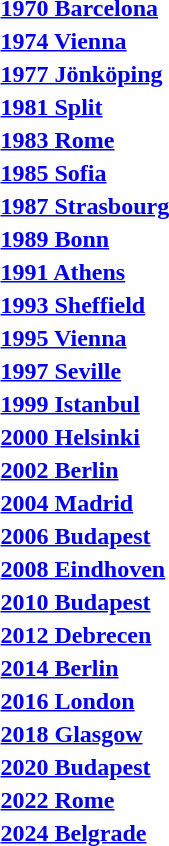<table>
<tr>
<th style="text-align:left;"><a href='#'>1970 Barcelona</a></th>
<td></td>
<td></td>
<td></td>
</tr>
<tr>
<th style="text-align:left;"><a href='#'>1974 Vienna</a></th>
<td></td>
<td></td>
<td></td>
</tr>
<tr>
<th style="text-align:left;"><a href='#'>1977 Jönköping</a></th>
<td></td>
<td></td>
<td></td>
</tr>
<tr>
<th style="text-align:left;"><a href='#'>1981 Split</a></th>
<td></td>
<td></td>
<td></td>
</tr>
<tr>
<th style="text-align:left;"><a href='#'>1983 Rome</a></th>
<td></td>
<td></td>
<td></td>
</tr>
<tr>
<th style="text-align:left;"><a href='#'>1985 Sofia</a></th>
<td></td>
<td></td>
<td></td>
</tr>
<tr>
<th style="text-align:left;"><a href='#'>1987 Strasbourg</a></th>
<td></td>
<td></td>
<td></td>
</tr>
<tr>
<th style="text-align:left;"><a href='#'>1989 Bonn</a></th>
<td></td>
<td></td>
<td></td>
</tr>
<tr>
<th style="text-align:left;"><a href='#'>1991 Athens</a></th>
<td></td>
<td></td>
<td></td>
</tr>
<tr>
<th style="text-align:left;"><a href='#'>1993 Sheffield</a></th>
<td></td>
<td></td>
<td></td>
</tr>
<tr>
<th style="text-align:left;"><a href='#'>1995 Vienna</a></th>
<td></td>
<td></td>
<td></td>
</tr>
<tr>
<th style="text-align:left;"><a href='#'>1997 Seville</a></th>
<td></td>
<td></td>
<td></td>
</tr>
<tr>
<th style="text-align:left;"><a href='#'>1999 Istanbul</a></th>
<td></td>
<td></td>
<td></td>
</tr>
<tr>
<th style="text-align:left;"><a href='#'>2000 Helsinki</a></th>
<td></td>
<td></td>
<td></td>
</tr>
<tr>
<th style="text-align:left;"><a href='#'>2002 Berlin</a></th>
<td></td>
<td></td>
<td></td>
</tr>
<tr>
<th style="text-align:left;"><a href='#'>2004 Madrid</a></th>
<td></td>
<td></td>
<td></td>
</tr>
<tr>
<th style="text-align:left;"><a href='#'>2006 Budapest</a></th>
<td></td>
<td></td>
<td></td>
</tr>
<tr>
<th style="text-align:left;"><a href='#'>2008 Eindhoven</a></th>
<td></td>
<td></td>
<td></td>
</tr>
<tr>
<th style="text-align:left;"><a href='#'>2010 Budapest</a></th>
<td></td>
<td></td>
<td></td>
</tr>
<tr>
<th style="text-align:left;"><a href='#'>2012 Debrecen</a></th>
<td></td>
<td></td>
<td></td>
</tr>
<tr>
<th style="text-align:left;"><a href='#'>2014 Berlin</a></th>
<td></td>
<td></td>
<td></td>
</tr>
<tr>
<th style="text-align:left;"><a href='#'>2016 London</a></th>
<td></td>
<td></td>
<td></td>
</tr>
<tr>
<th style="text-align:left;"><a href='#'>2018 Glasgow</a></th>
<td></td>
<td></td>
<td></td>
</tr>
<tr>
<th style="text-align:left;"><a href='#'>2020 Budapest</a></th>
<td></td>
<td></td>
<td></td>
</tr>
<tr>
<th style="text-align:left;"><a href='#'>2022 Rome</a></th>
<td></td>
<td></td>
<td></td>
</tr>
<tr>
<th style="text-align:left;"><a href='#'>2024 Belgrade</a></th>
<td></td>
<td></td>
<td></td>
</tr>
</table>
